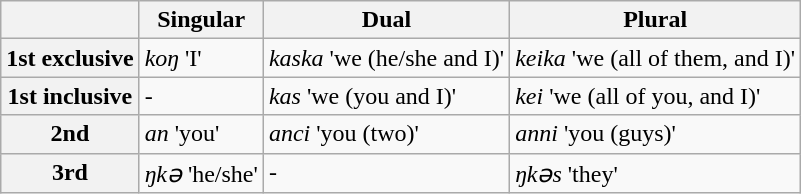<table class="wikitable">
<tr>
<th></th>
<th>Singular</th>
<th>Dual</th>
<th>Plural</th>
</tr>
<tr>
<th>1st exclusive</th>
<td><em>koŋ</em> 'I'</td>
<td><em>kaska</em> 'we (he/she and I)'</td>
<td><em>keika</em> 'we (all of them, and I)'</td>
</tr>
<tr>
<th>1st inclusive</th>
<td>-</td>
<td><em>kas</em> 'we (you and I)'</td>
<td><em>kei</em> 'we (all of you, and I)'</td>
</tr>
<tr>
<th>2nd</th>
<td><em>an</em> 'you'</td>
<td><em>anci</em> 'you (two)'</td>
<td><em>anni</em> 'you (guys)'</td>
</tr>
<tr>
<th>3rd</th>
<td><em>ŋkə</em> 'he/she'</td>
<td>-</td>
<td><em>ŋkəs</em> 'they'</td>
</tr>
</table>
